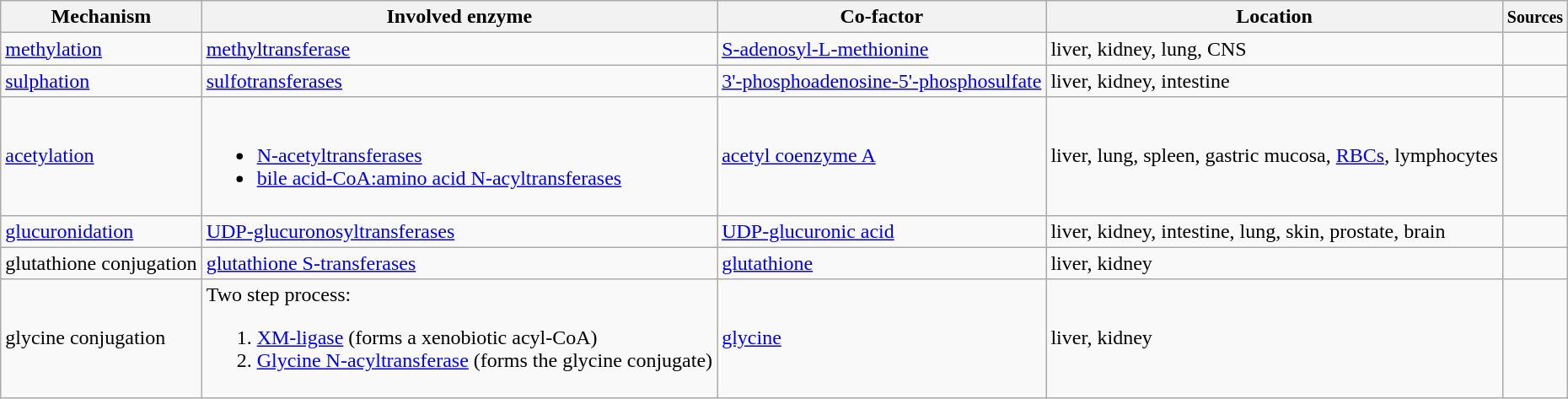<table class="wikitable">
<tr>
<th>Mechanism</th>
<th>Involved enzyme</th>
<th>Co-factor</th>
<th>Location</th>
<th><small>Sources</small></th>
</tr>
<tr>
<td><a href='#'>methylation</a></td>
<td><a href='#'>methyltransferase</a></td>
<td><a href='#'>S-adenosyl-L-methionine</a></td>
<td>liver, kidney, lung, CNS</td>
<td></td>
</tr>
<tr>
<td><a href='#'>sulphation</a></td>
<td><a href='#'>sulfotransferases</a></td>
<td><a href='#'>3'-phosphoadenosine-5'-phosphosulfate</a></td>
<td>liver, kidney, intestine</td>
<td></td>
</tr>
<tr>
<td><a href='#'>acetylation</a></td>
<td><br><ul><li><a href='#'>N-acetyltransferases</a></li><li><a href='#'>bile acid-CoA:amino acid N-acyltransferases</a></li></ul></td>
<td><a href='#'>acetyl coenzyme A</a></td>
<td>liver, lung, spleen, gastric mucosa, <a href='#'>RBCs</a>, lymphocytes</td>
<td></td>
</tr>
<tr>
<td><a href='#'>glucuronidation</a></td>
<td><a href='#'>UDP-glucuronosyltransferases</a></td>
<td><a href='#'>UDP-glucuronic acid</a></td>
<td>liver, kidney, intestine, lung, skin, prostate, brain</td>
<td></td>
</tr>
<tr>
<td>glutathione conjugation</td>
<td><a href='#'>glutathione S-transferases</a></td>
<td><a href='#'>glutathione</a></td>
<td>liver, kidney</td>
<td></td>
</tr>
<tr>
<td>glycine conjugation</td>
<td>Two step process:<br><ol><li><a href='#'>XM-ligase</a> (forms a xenobiotic acyl-CoA)</li><li><a href='#'>Glycine N-acyltransferase</a> (forms the glycine conjugate)</li></ol></td>
<td><a href='#'>glycine</a></td>
<td>liver, kidney</td>
<td></td>
</tr>
</table>
